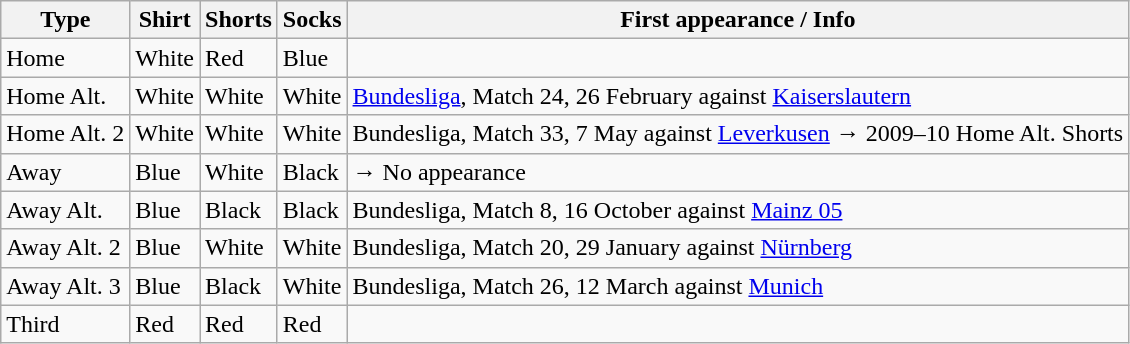<table class="wikitable">
<tr>
<th>Type</th>
<th>Shirt</th>
<th>Shorts</th>
<th>Socks</th>
<th>First appearance / Info</th>
</tr>
<tr>
<td>Home</td>
<td>White</td>
<td>Red</td>
<td>Blue</td>
<td></td>
</tr>
<tr>
<td>Home Alt.</td>
<td>White</td>
<td>White</td>
<td>White</td>
<td><a href='#'>Bundesliga</a>, Match 24, 26 February against <a href='#'>Kaiserslautern</a></td>
</tr>
<tr>
<td>Home Alt. 2</td>
<td>White</td>
<td>White</td>
<td>White</td>
<td>Bundesliga, Match 33, 7 May against <a href='#'>Leverkusen</a> → 2009–10 Home Alt. Shorts</td>
</tr>
<tr>
<td>Away</td>
<td>Blue</td>
<td>White</td>
<td>Black</td>
<td>→ No appearance</td>
</tr>
<tr>
<td>Away Alt.</td>
<td>Blue</td>
<td>Black</td>
<td>Black</td>
<td>Bundesliga, Match 8, 16 October against <a href='#'>Mainz 05</a></td>
</tr>
<tr>
<td>Away Alt. 2</td>
<td>Blue</td>
<td>White</td>
<td>White</td>
<td>Bundesliga, Match 20, 29 January against <a href='#'>Nürnberg</a></td>
</tr>
<tr>
<td>Away Alt. 3</td>
<td>Blue</td>
<td>Black</td>
<td>White</td>
<td>Bundesliga, Match 26, 12 March against <a href='#'>Munich</a></td>
</tr>
<tr>
<td>Third</td>
<td>Red</td>
<td>Red</td>
<td>Red</td>
<td></td>
</tr>
</table>
